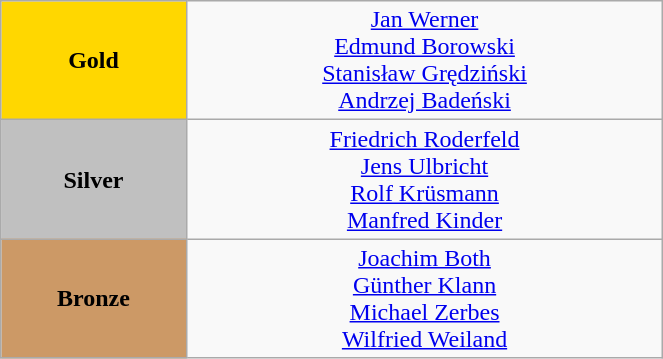<table class="wikitable" style="text-align:center; " width="35%">
<tr>
<td bgcolor="gold"><strong>Gold</strong></td>
<td><a href='#'>Jan Werner</a><br><a href='#'>Edmund Borowski</a><br><a href='#'>Stanisław Grędziński</a><br><a href='#'>Andrzej Badeński</a><br><small><em></em></small></td>
</tr>
<tr>
<td bgcolor="silver"><strong>Silver</strong></td>
<td><a href='#'>Friedrich Roderfeld</a><br><a href='#'>Jens Ulbricht</a><br><a href='#'>Rolf Krüsmann</a><br><a href='#'>Manfred Kinder</a><br><small><em></em></small></td>
</tr>
<tr>
<td bgcolor="CC9966"><strong>Bronze</strong></td>
<td><a href='#'>Joachim Both</a><br><a href='#'>Günther Klann</a><br><a href='#'>Michael Zerbes</a><br><a href='#'>Wilfried Weiland</a><br><small><em></em></small></td>
</tr>
</table>
